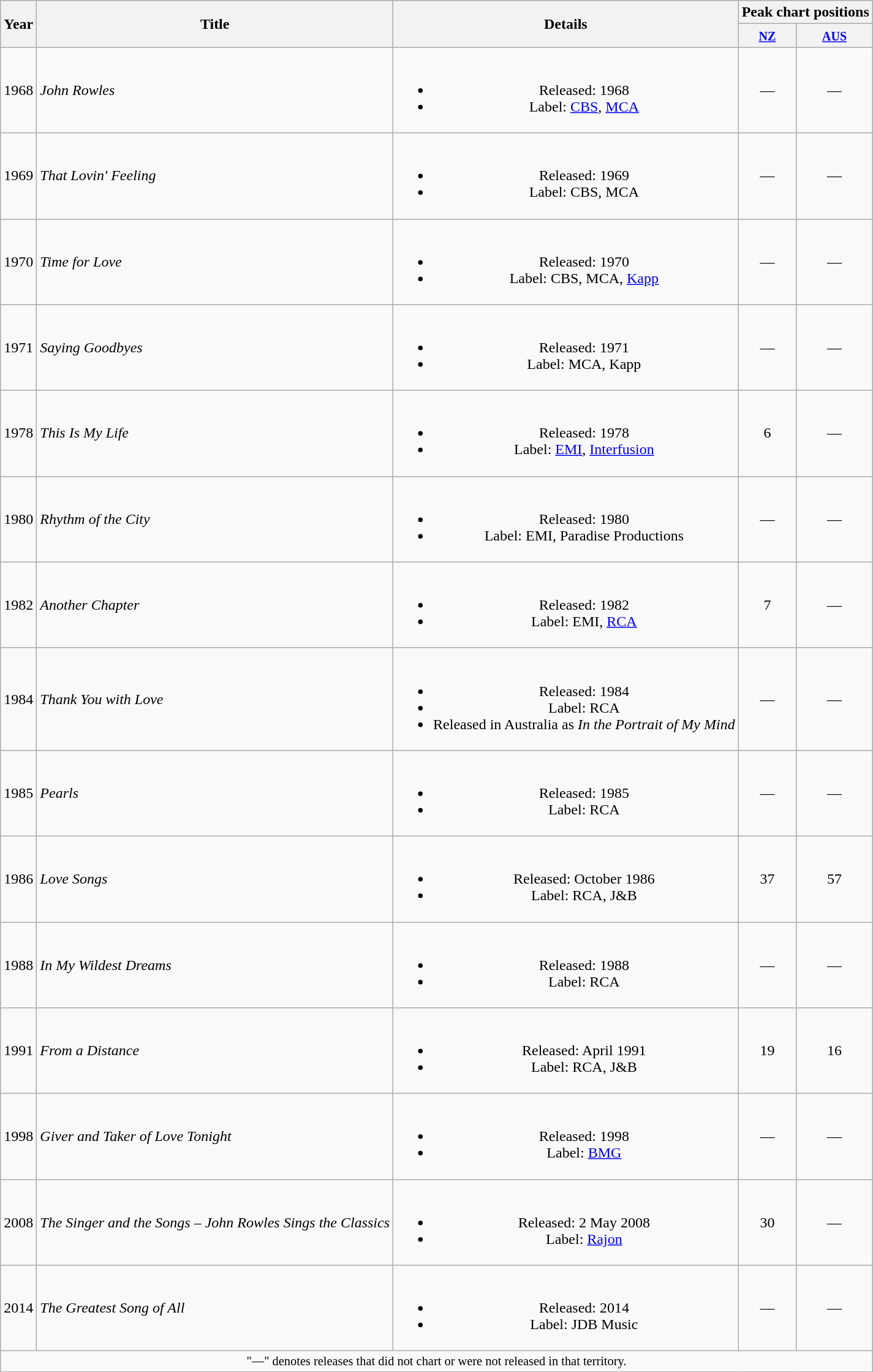<table class="wikitable" style="text-align:center">
<tr>
<th rowspan="2">Year</th>
<th rowspan="2">Title</th>
<th rowspan="2">Details</th>
<th colspan="2">Peak chart positions</th>
</tr>
<tr>
<th><small><a href='#'>NZ</a></small><br></th>
<th><small><a href='#'>AUS</a></small><br></th>
</tr>
<tr>
<td>1968</td>
<td align="left"><em>John Rowles</em></td>
<td><br><ul><li>Released: 1968</li><li>Label: <a href='#'>CBS</a>, <a href='#'>MCA</a></li></ul></td>
<td>—</td>
<td>—</td>
</tr>
<tr>
<td>1969</td>
<td align="left"><em>That Lovin' Feeling</em></td>
<td><br><ul><li>Released: 1969</li><li>Label: CBS, MCA</li></ul></td>
<td>—</td>
<td>—</td>
</tr>
<tr>
<td>1970</td>
<td align="left"><em>Time for Love</em></td>
<td><br><ul><li>Released: 1970</li><li>Label: CBS, MCA, <a href='#'>Kapp</a></li></ul></td>
<td>—</td>
<td>—</td>
</tr>
<tr>
<td>1971</td>
<td align="left"><em>Saying Goodbyes</em></td>
<td><br><ul><li>Released: 1971</li><li>Label: MCA, Kapp</li></ul></td>
<td>—</td>
<td>—</td>
</tr>
<tr>
<td>1978</td>
<td align="left"><em>This Is My Life</em></td>
<td><br><ul><li>Released: 1978</li><li>Label: <a href='#'>EMI</a>, <a href='#'>Interfusion</a></li></ul></td>
<td>6</td>
<td>—</td>
</tr>
<tr>
<td>1980</td>
<td align="left"><em>Rhythm of the City</em></td>
<td><br><ul><li>Released: 1980</li><li>Label: EMI, Paradise Productions</li></ul></td>
<td>—</td>
<td>—</td>
</tr>
<tr>
<td>1982</td>
<td align="left"><em>Another Chapter</em></td>
<td><br><ul><li>Released: 1982</li><li>Label: EMI, <a href='#'>RCA</a></li></ul></td>
<td>7</td>
<td>—</td>
</tr>
<tr>
<td>1984</td>
<td align="left"><em>Thank You with Love</em></td>
<td><br><ul><li>Released: 1984</li><li>Label: RCA</li><li>Released in Australia as <em>In the Portrait of My Mind</em></li></ul></td>
<td>—</td>
<td>—</td>
</tr>
<tr>
<td>1985</td>
<td align="left"><em>Pearls</em></td>
<td><br><ul><li>Released: 1985</li><li>Label: RCA</li></ul></td>
<td>—</td>
<td>—</td>
</tr>
<tr>
<td>1986</td>
<td align="left"><em>Love Songs</em></td>
<td><br><ul><li>Released: October 1986</li><li>Label: RCA, J&B</li></ul></td>
<td>37</td>
<td>57</td>
</tr>
<tr>
<td>1988</td>
<td align="left"><em>In My Wildest Dreams</em></td>
<td><br><ul><li>Released: 1988</li><li>Label: RCA</li></ul></td>
<td>—</td>
<td>—</td>
</tr>
<tr>
<td>1991</td>
<td align="left"><em>From a Distance</em></td>
<td><br><ul><li>Released: April 1991</li><li>Label: RCA, J&B</li></ul></td>
<td>19</td>
<td>16</td>
</tr>
<tr>
<td>1998</td>
<td align="left"><em>Giver and Taker of Love Tonight</em></td>
<td><br><ul><li>Released: 1998</li><li>Label: <a href='#'>BMG</a></li></ul></td>
<td>—</td>
<td>—</td>
</tr>
<tr>
<td>2008</td>
<td align="left"><em>The Singer and the Songs – John Rowles Sings the Classics</em></td>
<td><br><ul><li>Released: 2 May 2008</li><li>Label: <a href='#'>Rajon</a></li></ul></td>
<td>30</td>
<td>—</td>
</tr>
<tr>
<td>2014</td>
<td align="left"><em>The Greatest Song of All</em></td>
<td><br><ul><li>Released: 2014</li><li>Label: JDB Music</li></ul></td>
<td>—</td>
<td>—</td>
</tr>
<tr>
<td colspan="5" style="font-size:85%">"—" denotes releases that did not chart or were not released in that territory.</td>
</tr>
</table>
